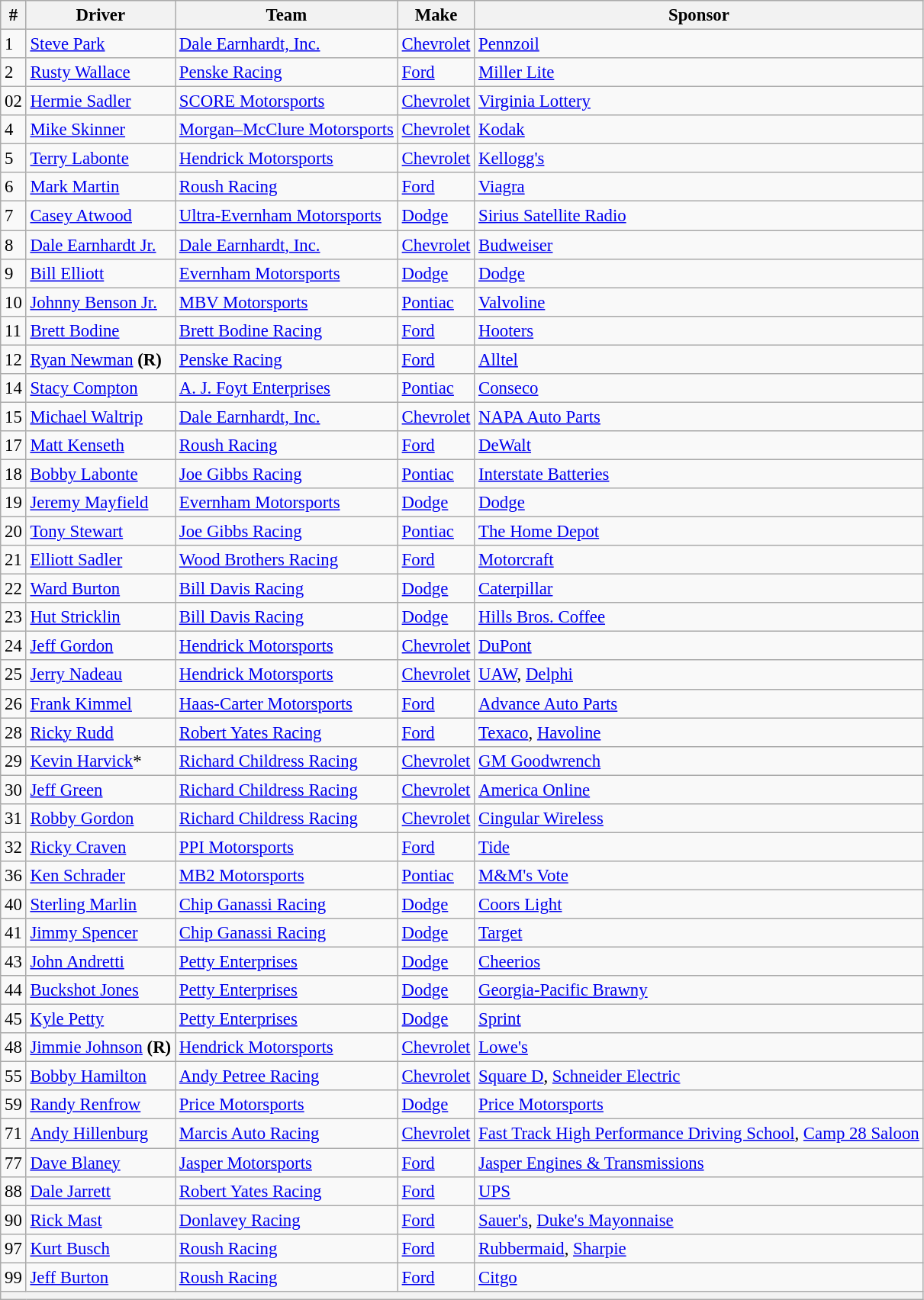<table class="wikitable" style="font-size:95%">
<tr>
<th>#</th>
<th>Driver</th>
<th>Team</th>
<th>Make</th>
<th>Sponsor</th>
</tr>
<tr>
<td>1</td>
<td><a href='#'>Steve Park</a></td>
<td><a href='#'>Dale Earnhardt, Inc.</a></td>
<td><a href='#'>Chevrolet</a></td>
<td><a href='#'>Pennzoil</a></td>
</tr>
<tr>
<td>2</td>
<td><a href='#'>Rusty Wallace</a></td>
<td><a href='#'>Penske Racing</a></td>
<td><a href='#'>Ford</a></td>
<td><a href='#'>Miller Lite</a></td>
</tr>
<tr>
<td>02</td>
<td><a href='#'>Hermie Sadler</a></td>
<td><a href='#'>SCORE Motorsports</a></td>
<td><a href='#'>Chevrolet</a></td>
<td><a href='#'>Virginia Lottery</a></td>
</tr>
<tr>
<td>4</td>
<td><a href='#'>Mike Skinner</a></td>
<td><a href='#'>Morgan–McClure Motorsports</a></td>
<td><a href='#'>Chevrolet</a></td>
<td><a href='#'>Kodak</a></td>
</tr>
<tr>
<td>5</td>
<td><a href='#'>Terry Labonte</a></td>
<td><a href='#'>Hendrick Motorsports</a></td>
<td><a href='#'>Chevrolet</a></td>
<td><a href='#'>Kellogg's</a></td>
</tr>
<tr>
<td>6</td>
<td><a href='#'>Mark Martin</a></td>
<td><a href='#'>Roush Racing</a></td>
<td><a href='#'>Ford</a></td>
<td><a href='#'>Viagra</a></td>
</tr>
<tr>
<td>7</td>
<td><a href='#'>Casey Atwood</a></td>
<td><a href='#'>Ultra-Evernham Motorsports</a></td>
<td><a href='#'>Dodge</a></td>
<td><a href='#'>Sirius Satellite Radio</a></td>
</tr>
<tr>
<td>8</td>
<td><a href='#'>Dale Earnhardt Jr.</a></td>
<td><a href='#'>Dale Earnhardt, Inc.</a></td>
<td><a href='#'>Chevrolet</a></td>
<td><a href='#'>Budweiser</a></td>
</tr>
<tr>
<td>9</td>
<td><a href='#'>Bill Elliott</a></td>
<td><a href='#'>Evernham Motorsports</a></td>
<td><a href='#'>Dodge</a></td>
<td><a href='#'>Dodge</a></td>
</tr>
<tr>
<td>10</td>
<td><a href='#'>Johnny Benson Jr.</a></td>
<td><a href='#'>MBV Motorsports</a></td>
<td><a href='#'>Pontiac</a></td>
<td><a href='#'>Valvoline</a></td>
</tr>
<tr>
<td>11</td>
<td><a href='#'>Brett Bodine</a></td>
<td><a href='#'>Brett Bodine Racing</a></td>
<td><a href='#'>Ford</a></td>
<td><a href='#'>Hooters</a></td>
</tr>
<tr>
<td>12</td>
<td><a href='#'>Ryan Newman</a> <strong>(R)</strong></td>
<td><a href='#'>Penske Racing</a></td>
<td><a href='#'>Ford</a></td>
<td><a href='#'>Alltel</a></td>
</tr>
<tr>
<td>14</td>
<td><a href='#'>Stacy Compton</a></td>
<td><a href='#'>A. J. Foyt Enterprises</a></td>
<td><a href='#'>Pontiac</a></td>
<td><a href='#'>Conseco</a></td>
</tr>
<tr>
<td>15</td>
<td><a href='#'>Michael Waltrip</a></td>
<td><a href='#'>Dale Earnhardt, Inc.</a></td>
<td><a href='#'>Chevrolet</a></td>
<td><a href='#'>NAPA Auto Parts</a></td>
</tr>
<tr>
<td>17</td>
<td><a href='#'>Matt Kenseth</a></td>
<td><a href='#'>Roush Racing</a></td>
<td><a href='#'>Ford</a></td>
<td><a href='#'>DeWalt</a></td>
</tr>
<tr>
<td>18</td>
<td><a href='#'>Bobby Labonte</a></td>
<td><a href='#'>Joe Gibbs Racing</a></td>
<td><a href='#'>Pontiac</a></td>
<td><a href='#'>Interstate Batteries</a></td>
</tr>
<tr>
<td>19</td>
<td><a href='#'>Jeremy Mayfield</a></td>
<td><a href='#'>Evernham Motorsports</a></td>
<td><a href='#'>Dodge</a></td>
<td><a href='#'>Dodge</a></td>
</tr>
<tr>
<td>20</td>
<td><a href='#'>Tony Stewart</a></td>
<td><a href='#'>Joe Gibbs Racing</a></td>
<td><a href='#'>Pontiac</a></td>
<td><a href='#'>The Home Depot</a></td>
</tr>
<tr>
<td>21</td>
<td><a href='#'>Elliott Sadler</a></td>
<td><a href='#'>Wood Brothers Racing</a></td>
<td><a href='#'>Ford</a></td>
<td><a href='#'>Motorcraft</a></td>
</tr>
<tr>
<td>22</td>
<td><a href='#'>Ward Burton</a></td>
<td><a href='#'>Bill Davis Racing</a></td>
<td><a href='#'>Dodge</a></td>
<td><a href='#'>Caterpillar</a></td>
</tr>
<tr>
<td>23</td>
<td><a href='#'>Hut Stricklin</a></td>
<td><a href='#'>Bill Davis Racing</a></td>
<td><a href='#'>Dodge</a></td>
<td><a href='#'>Hills Bros. Coffee</a></td>
</tr>
<tr>
<td>24</td>
<td><a href='#'>Jeff Gordon</a></td>
<td><a href='#'>Hendrick Motorsports</a></td>
<td><a href='#'>Chevrolet</a></td>
<td><a href='#'>DuPont</a></td>
</tr>
<tr>
<td>25</td>
<td><a href='#'>Jerry Nadeau</a></td>
<td><a href='#'>Hendrick Motorsports</a></td>
<td><a href='#'>Chevrolet</a></td>
<td><a href='#'>UAW</a>, <a href='#'>Delphi</a></td>
</tr>
<tr>
<td>26</td>
<td><a href='#'>Frank Kimmel</a></td>
<td><a href='#'>Haas-Carter Motorsports</a></td>
<td><a href='#'>Ford</a></td>
<td><a href='#'>Advance Auto Parts</a></td>
</tr>
<tr>
<td>28</td>
<td><a href='#'>Ricky Rudd</a></td>
<td><a href='#'>Robert Yates Racing</a></td>
<td><a href='#'>Ford</a></td>
<td><a href='#'>Texaco</a>, <a href='#'>Havoline</a></td>
</tr>
<tr>
<td>29</td>
<td><a href='#'>Kevin Harvick</a>*</td>
<td><a href='#'>Richard Childress Racing</a></td>
<td><a href='#'>Chevrolet</a></td>
<td><a href='#'>GM Goodwrench</a></td>
</tr>
<tr>
<td>30</td>
<td><a href='#'>Jeff Green</a></td>
<td><a href='#'>Richard Childress Racing</a></td>
<td><a href='#'>Chevrolet</a></td>
<td><a href='#'>America Online</a></td>
</tr>
<tr>
<td>31</td>
<td><a href='#'>Robby Gordon</a></td>
<td><a href='#'>Richard Childress Racing</a></td>
<td><a href='#'>Chevrolet</a></td>
<td><a href='#'>Cingular Wireless</a></td>
</tr>
<tr>
<td>32</td>
<td><a href='#'>Ricky Craven</a></td>
<td><a href='#'>PPI Motorsports</a></td>
<td><a href='#'>Ford</a></td>
<td><a href='#'>Tide</a></td>
</tr>
<tr>
<td>36</td>
<td><a href='#'>Ken Schrader</a></td>
<td><a href='#'>MB2 Motorsports</a></td>
<td><a href='#'>Pontiac</a></td>
<td><a href='#'>M&M's Vote</a></td>
</tr>
<tr>
<td>40</td>
<td><a href='#'>Sterling Marlin</a></td>
<td><a href='#'>Chip Ganassi Racing</a></td>
<td><a href='#'>Dodge</a></td>
<td><a href='#'>Coors Light</a></td>
</tr>
<tr>
<td>41</td>
<td><a href='#'>Jimmy Spencer</a></td>
<td><a href='#'>Chip Ganassi Racing</a></td>
<td><a href='#'>Dodge</a></td>
<td><a href='#'>Target</a></td>
</tr>
<tr>
<td>43</td>
<td><a href='#'>John Andretti</a></td>
<td><a href='#'>Petty Enterprises</a></td>
<td><a href='#'>Dodge</a></td>
<td><a href='#'>Cheerios</a></td>
</tr>
<tr>
<td>44</td>
<td><a href='#'>Buckshot Jones</a></td>
<td><a href='#'>Petty Enterprises</a></td>
<td><a href='#'>Dodge</a></td>
<td><a href='#'>Georgia-Pacific Brawny</a></td>
</tr>
<tr>
<td>45</td>
<td><a href='#'>Kyle Petty</a></td>
<td><a href='#'>Petty Enterprises</a></td>
<td><a href='#'>Dodge</a></td>
<td><a href='#'>Sprint</a></td>
</tr>
<tr>
<td>48</td>
<td><a href='#'>Jimmie Johnson</a> <strong>(R)</strong></td>
<td><a href='#'>Hendrick Motorsports</a></td>
<td><a href='#'>Chevrolet</a></td>
<td><a href='#'>Lowe's</a></td>
</tr>
<tr>
<td>55</td>
<td><a href='#'>Bobby Hamilton</a></td>
<td><a href='#'>Andy Petree Racing</a></td>
<td><a href='#'>Chevrolet</a></td>
<td><a href='#'>Square D</a>, <a href='#'>Schneider Electric</a></td>
</tr>
<tr>
<td>59</td>
<td><a href='#'>Randy Renfrow</a></td>
<td><a href='#'>Price Motorsports</a></td>
<td><a href='#'>Dodge</a></td>
<td><a href='#'>Price Motorsports</a></td>
</tr>
<tr>
<td>71</td>
<td><a href='#'>Andy Hillenburg</a></td>
<td><a href='#'>Marcis Auto Racing</a></td>
<td><a href='#'>Chevrolet</a></td>
<td><a href='#'>Fast Track High Performance Driving School</a>, <a href='#'>Camp 28 Saloon</a></td>
</tr>
<tr>
<td>77</td>
<td><a href='#'>Dave Blaney</a></td>
<td><a href='#'>Jasper Motorsports</a></td>
<td><a href='#'>Ford</a></td>
<td><a href='#'>Jasper Engines & Transmissions</a></td>
</tr>
<tr>
<td>88</td>
<td><a href='#'>Dale Jarrett</a></td>
<td><a href='#'>Robert Yates Racing</a></td>
<td><a href='#'>Ford</a></td>
<td><a href='#'>UPS</a></td>
</tr>
<tr>
<td>90</td>
<td><a href='#'>Rick Mast</a></td>
<td><a href='#'>Donlavey Racing</a></td>
<td><a href='#'>Ford</a></td>
<td><a href='#'>Sauer's</a>, <a href='#'>Duke's Mayonnaise</a></td>
</tr>
<tr>
<td>97</td>
<td><a href='#'>Kurt Busch</a></td>
<td><a href='#'>Roush Racing</a></td>
<td><a href='#'>Ford</a></td>
<td><a href='#'>Rubbermaid</a>, <a href='#'>Sharpie</a></td>
</tr>
<tr>
<td>99</td>
<td><a href='#'>Jeff Burton</a></td>
<td><a href='#'>Roush Racing</a></td>
<td><a href='#'>Ford</a></td>
<td><a href='#'>Citgo</a></td>
</tr>
<tr>
<th colspan="5"></th>
</tr>
</table>
